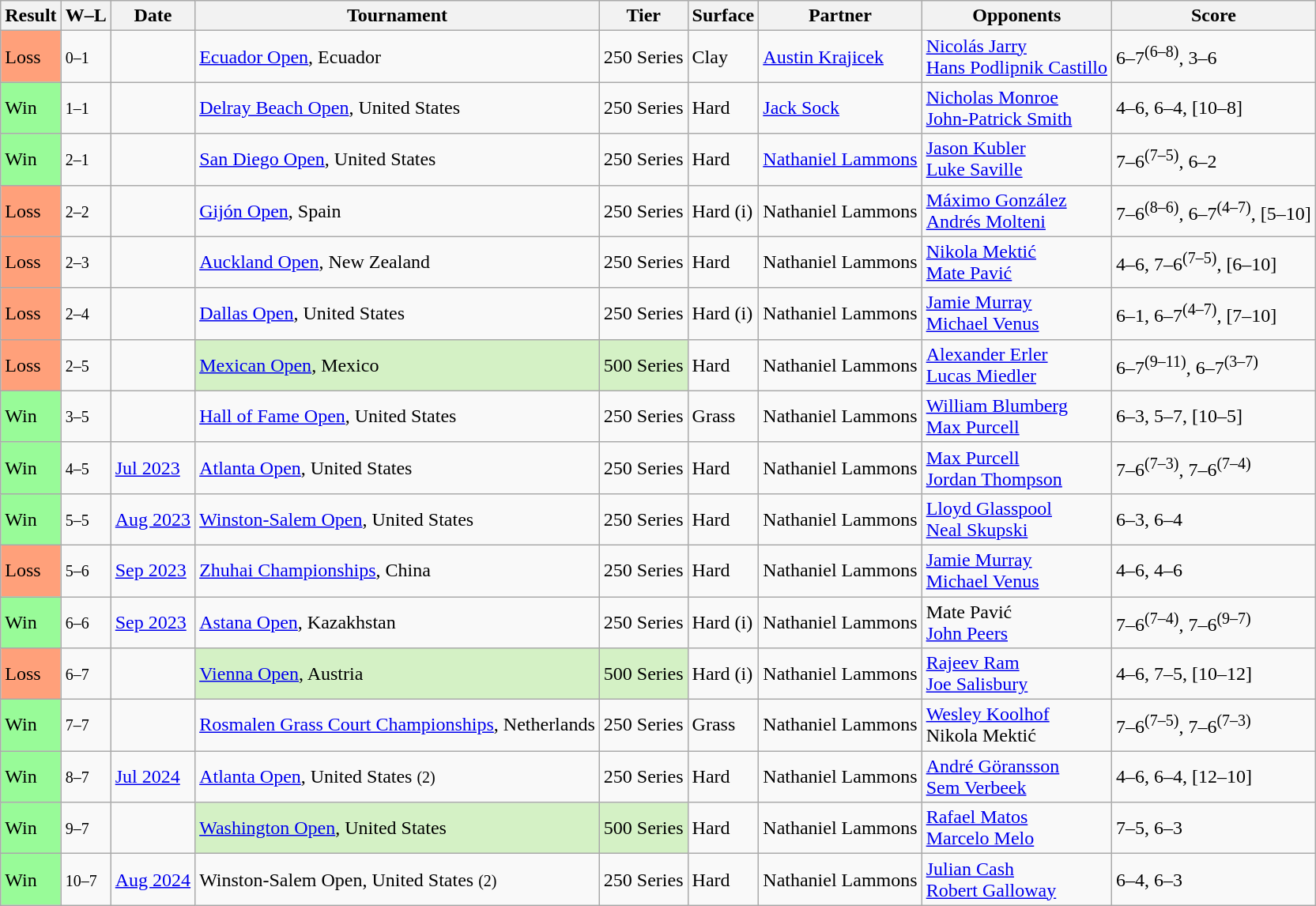<table class="sortable wikitable">
<tr>
<th>Result</th>
<th class="unsortable">W–L</th>
<th>Date</th>
<th>Tournament</th>
<th>Tier</th>
<th>Surface</th>
<th>Partner</th>
<th>Opponents</th>
<th class="unsortable">Score</th>
</tr>
<tr>
<td bgcolor=FFA07A>Loss</td>
<td><small>0–1</small></td>
<td><a href='#'></a></td>
<td><a href='#'>Ecuador Open</a>, Ecuador</td>
<td>250 Series</td>
<td>Clay</td>
<td> <a href='#'>Austin Krajicek</a></td>
<td> <a href='#'>Nicolás Jarry</a><br> <a href='#'>Hans Podlipnik Castillo</a></td>
<td>6–7<sup>(6–8)</sup>, 3–6</td>
</tr>
<tr>
<td bgcolor=98FB98>Win</td>
<td><small>1–1</small></td>
<td><a href='#'></a></td>
<td><a href='#'>Delray Beach Open</a>, United States</td>
<td>250 Series</td>
<td>Hard</td>
<td> <a href='#'>Jack Sock</a></td>
<td> <a href='#'>Nicholas Monroe</a><br> <a href='#'>John-Patrick Smith</a></td>
<td>4–6, 6–4, [10–8]</td>
</tr>
<tr>
<td bgcolor=98FB98>Win</td>
<td><small>2–1</small></td>
<td><a href='#'></a></td>
<td><a href='#'>San Diego Open</a>, United States</td>
<td>250 Series</td>
<td>Hard</td>
<td> <a href='#'>Nathaniel Lammons</a></td>
<td> <a href='#'>Jason Kubler</a><br> <a href='#'>Luke Saville</a></td>
<td>7–6<sup>(7–5)</sup>, 6–2</td>
</tr>
<tr>
<td bgcolor=FFA07A>Loss</td>
<td><small>2–2</small></td>
<td><a href='#'></a></td>
<td><a href='#'>Gijón Open</a>, Spain</td>
<td>250 Series</td>
<td>Hard (i)</td>
<td> Nathaniel Lammons</td>
<td> <a href='#'>Máximo González</a><br> <a href='#'>Andrés Molteni</a></td>
<td>7–6<sup>(8–6)</sup>, 6–7<sup>(4–7)</sup>, [5–10]</td>
</tr>
<tr>
<td bgcolor=FFA07A>Loss</td>
<td><small>2–3</small></td>
<td><a href='#'></a></td>
<td><a href='#'>Auckland Open</a>, New Zealand</td>
<td>250 Series</td>
<td>Hard</td>
<td> Nathaniel Lammons</td>
<td> <a href='#'>Nikola Mektić</a><br> <a href='#'>Mate Pavić</a></td>
<td>4–6, 7–6<sup>(7–5)</sup>, [6–10]</td>
</tr>
<tr>
<td bgcolor=FFA07A>Loss</td>
<td><small>2–4</small></td>
<td><a href='#'></a></td>
<td><a href='#'>Dallas Open</a>, United States</td>
<td>250 Series</td>
<td>Hard (i)</td>
<td> Nathaniel Lammons</td>
<td> <a href='#'>Jamie Murray</a><br>  <a href='#'>Michael Venus</a></td>
<td>6–1, 6–7<sup>(4–7)</sup>, [7–10]</td>
</tr>
<tr>
<td bgcolor=FFA07A>Loss</td>
<td><small>2–5</small></td>
<td><a href='#'></a></td>
<td style=background:#D4F1C5><a href='#'>Mexican Open</a>, Mexico</td>
<td style=background:#D4F1C5>500 Series</td>
<td>Hard</td>
<td> Nathaniel Lammons</td>
<td> <a href='#'>Alexander Erler</a><br>  <a href='#'>Lucas Miedler</a></td>
<td>6–7<sup>(9–11)</sup>, 6–7<sup>(3–7)</sup></td>
</tr>
<tr>
<td bgcolor=98FB98>Win</td>
<td><small>3–5</small></td>
<td><a href='#'></a></td>
<td><a href='#'>Hall of Fame Open</a>, United States</td>
<td>250 Series</td>
<td>Grass</td>
<td> Nathaniel Lammons</td>
<td> <a href='#'>William Blumberg</a> <br>  <a href='#'>Max Purcell</a></td>
<td>6–3, 5–7, [10–5]</td>
</tr>
<tr>
<td bgcolor=98FB98>Win</td>
<td><small>4–5</small></td>
<td><a href='#'>Jul 2023</a></td>
<td><a href='#'>Atlanta Open</a>, United States</td>
<td>250 Series</td>
<td>Hard</td>
<td> Nathaniel Lammons</td>
<td> <a href='#'>Max Purcell</a><br> <a href='#'>Jordan Thompson</a></td>
<td>7–6<sup>(7–3)</sup>, 7–6<sup>(7–4)</sup></td>
</tr>
<tr>
<td bgcolor=98FB98>Win</td>
<td><small>5–5</small></td>
<td><a href='#'>Aug 2023</a></td>
<td><a href='#'>Winston-Salem Open</a>, United States</td>
<td>250 Series</td>
<td>Hard</td>
<td> Nathaniel Lammons</td>
<td> <a href='#'>Lloyd Glasspool</a><br> <a href='#'>Neal Skupski</a></td>
<td>6–3, 6–4</td>
</tr>
<tr>
<td bgcolor=FFA07A>Loss</td>
<td><small>5–6</small></td>
<td><a href='#'>Sep 2023</a></td>
<td><a href='#'>Zhuhai Championships</a>, China</td>
<td>250 Series</td>
<td>Hard</td>
<td> Nathaniel Lammons</td>
<td> <a href='#'>Jamie Murray</a> <br> <a href='#'>Michael Venus</a></td>
<td>4–6, 4–6</td>
</tr>
<tr>
<td bgcolor=98FB98>Win</td>
<td><small>6–6</small></td>
<td><a href='#'>Sep 2023</a></td>
<td><a href='#'>Astana Open</a>, Kazakhstan</td>
<td>250 Series</td>
<td>Hard (i)</td>
<td> Nathaniel Lammons</td>
<td> Mate Pavić <br> <a href='#'>John Peers</a></td>
<td>7–6<sup>(7–4)</sup>, 7–6<sup>(9–7)</sup></td>
</tr>
<tr>
<td bgcolor=FFA07A>Loss</td>
<td><small>6–7</small></td>
<td><a href='#'></a></td>
<td style=background:#D4F1C5><a href='#'>Vienna Open</a>, Austria</td>
<td style=background:#D4F1C5>500 Series</td>
<td>Hard (i)</td>
<td> Nathaniel Lammons</td>
<td> <a href='#'>Rajeev Ram</a> <br>  <a href='#'>Joe Salisbury</a></td>
<td>4–6, 7–5, [10–12]</td>
</tr>
<tr>
<td bgcolor=98FB98>Win</td>
<td><small>7–7</small></td>
<td><a href='#'></a></td>
<td><a href='#'>Rosmalen Grass Court Championships</a>,  Netherlands</td>
<td>250 Series</td>
<td>Grass</td>
<td> Nathaniel Lammons</td>
<td> <a href='#'>Wesley Koolhof</a><br> Nikola Mektić</td>
<td>7–6<sup>(7–5)</sup>, 7–6<sup>(7–3)</sup></td>
</tr>
<tr>
<td bgcolor=98FB98>Win</td>
<td><small>8–7</small></td>
<td><a href='#'>Jul 2024</a></td>
<td><a href='#'>Atlanta Open</a>, United States <small>(2)</small></td>
<td>250 Series</td>
<td>Hard</td>
<td> Nathaniel Lammons</td>
<td> <a href='#'>André Göransson</a><br> <a href='#'>Sem Verbeek</a></td>
<td>4–6, 6–4, [12–10]</td>
</tr>
<tr>
<td bgcolor=98FB98>Win</td>
<td><small>9–7</small></td>
<td><a href='#'></a></td>
<td style=background:#D4F1C5><a href='#'>Washington Open</a>, United States</td>
<td style=background:#D4F1C5>500 Series</td>
<td>Hard</td>
<td> Nathaniel Lammons</td>
<td> <a href='#'>Rafael Matos</a><br> <a href='#'>Marcelo Melo</a></td>
<td>7–5, 6–3</td>
</tr>
<tr>
<td bgcolor=98FB98>Win</td>
<td><small>10–7</small></td>
<td><a href='#'>Aug 2024</a></td>
<td>Winston-Salem Open, United States <small>(2)</small></td>
<td>250 Series</td>
<td>Hard</td>
<td> Nathaniel Lammons</td>
<td> <a href='#'>Julian Cash</a><br> <a href='#'>Robert Galloway</a></td>
<td>6–4, 6–3</td>
</tr>
</table>
